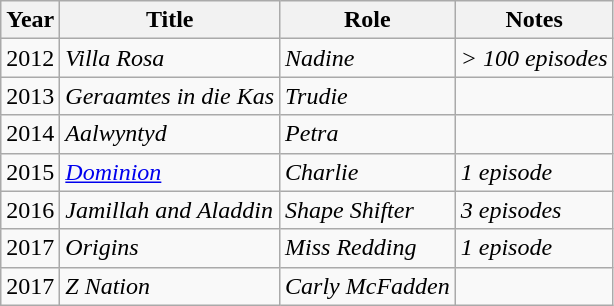<table class="wikitable sortable">
<tr>
<th>Year</th>
<th>Title</th>
<th>Role</th>
<th>Notes</th>
</tr>
<tr>
<td>2012</td>
<td><em>Villa Rosa</em></td>
<td><em>Nadine</em></td>
<td><em>> 100 episodes</em></td>
</tr>
<tr>
<td>2013</td>
<td><em>Geraamtes in die Kas</em></td>
<td><em>Trudie</em></td>
<td></td>
</tr>
<tr>
<td>2014</td>
<td><em>Aalwyntyd</em></td>
<td><em>Petra</em></td>
<td></td>
</tr>
<tr>
<td>2015</td>
<td><em><a href='#'>Dominion</a></em></td>
<td><em>Charlie</em></td>
<td><em>1 episode</em></td>
</tr>
<tr>
<td>2016</td>
<td><em>Jamillah and Aladdin</em></td>
<td><em>Shape Shifter</em></td>
<td><em>3 episodes</em></td>
</tr>
<tr>
<td>2017</td>
<td><em>Origins</em></td>
<td><em>Miss Redding</em></td>
<td><em>1 episode</em></td>
</tr>
<tr>
<td>2017</td>
<td><em>Z Nation</em></td>
<td><em>Carly McFadden</em></td>
<td></td>
</tr>
</table>
